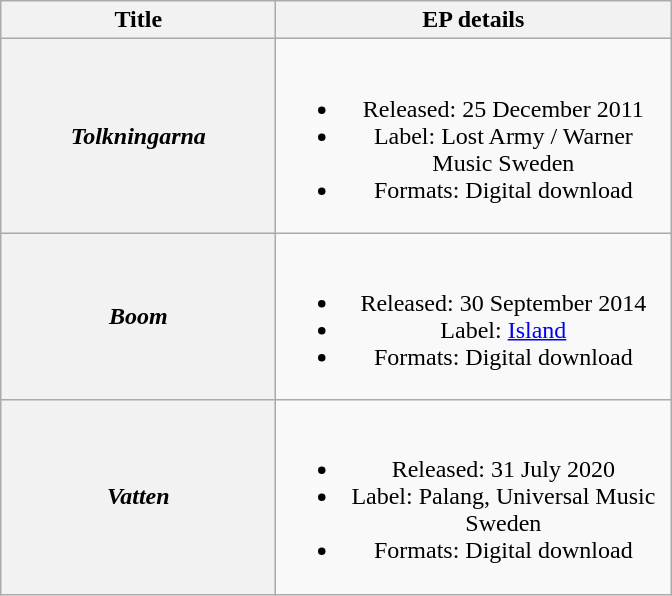<table class="wikitable plainrowheaders" style="text-align:center;" border="1">
<tr>
<th scope="col" style="width:11em;">Title</th>
<th scope="col" style="width:16em;">EP details</th>
</tr>
<tr>
<th scope="row"><em>Tolkningarna</em></th>
<td><br><ul><li>Released: 25 December 2011</li><li>Label: Lost Army / Warner Music Sweden</li><li>Formats: Digital download</li></ul></td>
</tr>
<tr>
<th scope="row"><em>Boom</em></th>
<td><br><ul><li>Released: 30 September 2014</li><li>Label: <a href='#'>Island</a></li><li>Formats: Digital download</li></ul></td>
</tr>
<tr>
<th scope="row"><em>Vatten</em></th>
<td><br><ul><li>Released: 31 July 2020</li><li>Label: Palang, Universal Music Sweden</li><li>Formats: Digital download</li></ul></td>
</tr>
</table>
